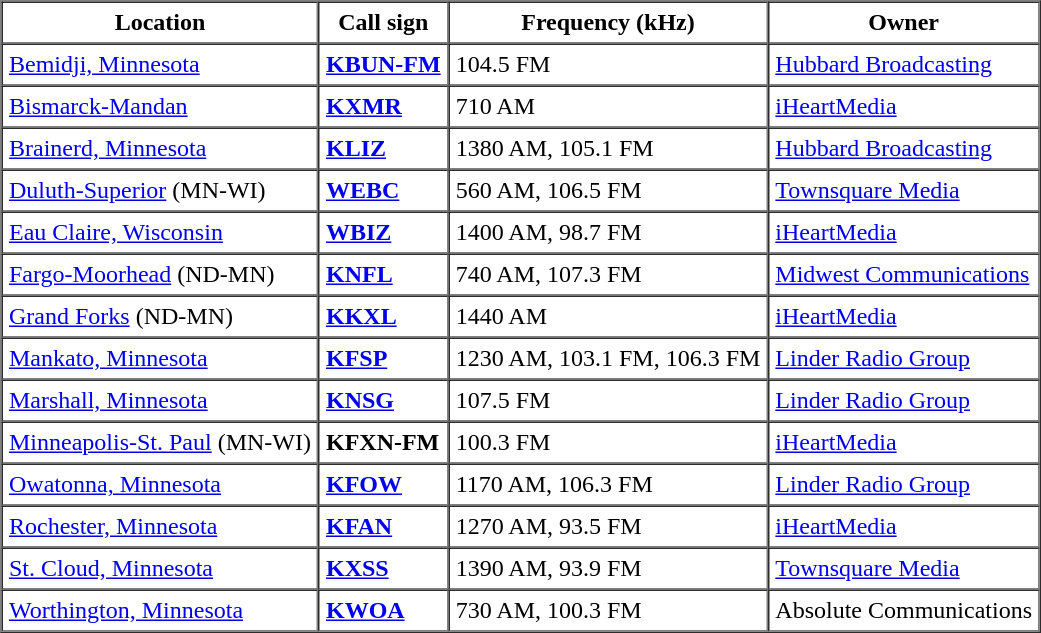<table class="toccolours" border="1" cellpadding="4" cellspacing="0">
<tr>
<th>Location</th>
<th>Call sign</th>
<th>Frequency (kHz)</th>
<th>Owner</th>
</tr>
<tr>
<td><a href='#'>Bemidji, Minnesota</a></td>
<td><strong><a href='#'>KBUN-FM</a></strong></td>
<td>104.5 FM</td>
<td><a href='#'>Hubbard Broadcasting</a></td>
</tr>
<tr>
<td><a href='#'>Bismarck-Mandan</a></td>
<td><strong><a href='#'>KXMR</a></strong></td>
<td>710 AM</td>
<td><a href='#'>iHeartMedia</a></td>
</tr>
<tr>
<td><a href='#'>Brainerd, Minnesota</a></td>
<td><strong><a href='#'>KLIZ</a></strong></td>
<td>1380 AM, 105.1 FM</td>
<td><a href='#'>Hubbard Broadcasting</a></td>
</tr>
<tr>
<td><a href='#'>Duluth-Superior</a> (MN-WI)</td>
<td><strong><a href='#'>WEBC</a></strong></td>
<td>560 AM, 106.5 FM</td>
<td><a href='#'>Townsquare Media</a></td>
</tr>
<tr>
<td><a href='#'>Eau Claire, Wisconsin</a></td>
<td><strong><a href='#'>WBIZ</a></strong></td>
<td>1400 AM, 98.7 FM</td>
<td><a href='#'>iHeartMedia</a></td>
</tr>
<tr>
<td><a href='#'>Fargo-Moorhead</a> (ND-MN)</td>
<td><strong><a href='#'>KNFL</a></strong></td>
<td>740 AM, 107.3 FM</td>
<td><a href='#'>Midwest Communications</a></td>
</tr>
<tr>
<td><a href='#'>Grand Forks</a> (ND-MN)</td>
<td><strong><a href='#'>KKXL</a></strong></td>
<td>1440 AM</td>
<td><a href='#'>iHeartMedia</a></td>
</tr>
<tr>
<td><a href='#'>Mankato, Minnesota</a></td>
<td><strong><a href='#'>KFSP</a></strong></td>
<td>1230 AM, 103.1 FM, 106.3 FM</td>
<td><a href='#'>Linder Radio Group</a></td>
</tr>
<tr>
<td><a href='#'>Marshall, Minnesota</a></td>
<td><strong><a href='#'>KNSG</a></strong></td>
<td>107.5 FM</td>
<td><a href='#'>Linder Radio Group</a></td>
</tr>
<tr>
<td><a href='#'>Minneapolis-St. Paul</a> (MN-WI)</td>
<td><strong>KFXN-FM</strong></td>
<td>100.3 FM</td>
<td><a href='#'>iHeartMedia</a></td>
</tr>
<tr>
<td><a href='#'>Owatonna, Minnesota</a></td>
<td><strong><a href='#'>KFOW</a></strong></td>
<td>1170 AM, 106.3 FM</td>
<td><a href='#'>Linder Radio Group</a></td>
</tr>
<tr>
<td><a href='#'>Rochester, Minnesota</a></td>
<td><strong><a href='#'>KFAN</a></strong></td>
<td>1270 AM, 93.5 FM</td>
<td><a href='#'>iHeartMedia</a></td>
</tr>
<tr>
<td><a href='#'>St. Cloud, Minnesota</a></td>
<td><strong><a href='#'>KXSS</a></strong></td>
<td>1390 AM, 93.9 FM</td>
<td><a href='#'>Townsquare Media</a></td>
</tr>
<tr>
<td><a href='#'>Worthington, Minnesota</a></td>
<td><strong><a href='#'>KWOA</a></strong></td>
<td>730 AM, 100.3 FM</td>
<td>Absolute Communications</td>
</tr>
</table>
